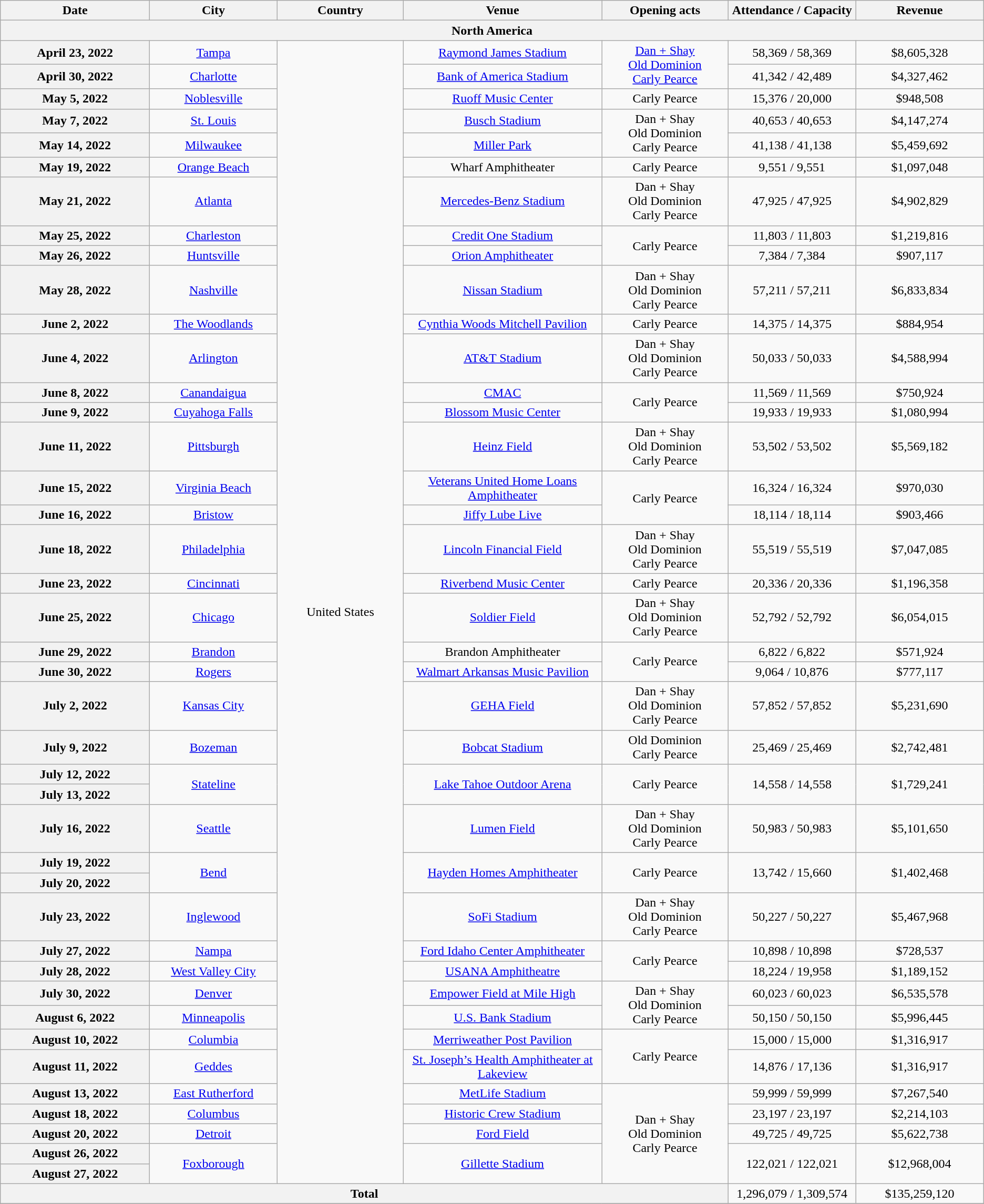<table class="wikitable plainrowheaders" style="text-align:center;">
<tr>
<th scope="col" style="width:12em;">Date</th>
<th scope="col" style="width:10em;">City</th>
<th scope="col" style="width:10em;">Country</th>
<th scope="col" style="width:16em;">Venue</th>
<th scope="col" style="width:10em;">Opening acts</th>
<th scope="col" style="width:10em;">Attendance / Capacity</th>
<th scope="col" style="width:10em;">Revenue</th>
</tr>
<tr>
<th colspan="7">North America </th>
</tr>
<tr>
<th scope="row" style="text-align:center;">April 23, 2022</th>
<td><a href='#'>Tampa</a></td>
<td rowspan="41">United States</td>
<td><a href='#'>Raymond James Stadium</a></td>
<td rowspan="2"><a href='#'>Dan + Shay</a><br><a href='#'>Old Dominion</a><br><a href='#'>Carly Pearce</a></td>
<td>58,369 / 58,369</td>
<td>$8,605,328</td>
</tr>
<tr>
<th scope="row" style="text-align:center;">April 30, 2022</th>
<td><a href='#'>Charlotte</a></td>
<td><a href='#'>Bank of America Stadium</a></td>
<td>41,342 / 42,489</td>
<td>$4,327,462</td>
</tr>
<tr>
<th scope="row" style="text-align:center;">May 5, 2022</th>
<td><a href='#'> Noblesville</a></td>
<td><a href='#'>Ruoff Music Center</a></td>
<td>Carly Pearce</td>
<td>15,376 / 20,000</td>
<td>$948,508</td>
</tr>
<tr>
<th scope="row" style="text-align:center;">May 7, 2022</th>
<td><a href='#'>St. Louis</a></td>
<td><a href='#'>Busch Stadium</a></td>
<td rowspan="2">Dan + Shay<br> Old Dominion <br>Carly Pearce</td>
<td>40,653 / 40,653</td>
<td>$4,147,274</td>
</tr>
<tr>
<th scope="row" style="text-align:center;">May 14, 2022</th>
<td><a href='#'>Milwaukee</a></td>
<td><a href='#'>Miller Park</a></td>
<td>41,138 / 41,138</td>
<td>$5,459,692</td>
</tr>
<tr>
<th scope="row" style="text-align:center;">May 19, 2022</th>
<td><a href='#'> Orange Beach</a></td>
<td>Wharf Amphitheater</td>
<td>Carly Pearce</td>
<td>9,551 / 9,551</td>
<td>$1,097,048</td>
</tr>
<tr>
<th scope="row" style="text-align:center;">May 21, 2022</th>
<td><a href='#'>Atlanta</a></td>
<td><a href='#'>Mercedes-Benz Stadium</a></td>
<td Dan + Shay>Dan + Shay<br>Old Dominion<br>Carly Pearce</td>
<td>47,925 / 47,925</td>
<td>$4,902,829</td>
</tr>
<tr>
<th scope="row" style="text-align:center;">May 25, 2022</th>
<td><a href='#'>Charleston</a></td>
<td><a href='#'>Credit One Stadium</a></td>
<td rowspan="2">Carly Pearce</td>
<td>11,803 / 11,803</td>
<td>$1,219,816</td>
</tr>
<tr>
<th scope="row" style="text-align:center;">May 26, 2022</th>
<td><a href='#'>Huntsville</a></td>
<td><a href='#'>Orion Amphitheater</a></td>
<td>7,384 / 7,384</td>
<td>$907,117</td>
</tr>
<tr>
<th scope="row" style="text-align:center;">May 28, 2022</th>
<td><a href='#'>Nashville</a></td>
<td><a href='#'>Nissan Stadium</a></td>
<td>Dan + Shay<br>Old Dominion<br>Carly Pearce</td>
<td>57,211 / 57,211</td>
<td>$6,833,834</td>
</tr>
<tr>
<th scope="row" style="text-align:center;">June 2, 2022</th>
<td><a href='#'> The Woodlands</a></td>
<td><a href='#'>Cynthia Woods Mitchell Pavilion</a></td>
<td>Carly Pearce</td>
<td>14,375 / 14,375</td>
<td>$884,954</td>
</tr>
<tr>
<th scope="row" style="text-align:center;">June 4, 2022</th>
<td><a href='#'>Arlington</a></td>
<td><a href='#'>AT&T Stadium</a></td>
<td>Dan + Shay<br>Old Dominion<br>Carly Pearce</td>
<td>50,033 / 50,033</td>
<td>$4,588,994</td>
</tr>
<tr>
<th scope="row" style="text-align:center;">June 8, 2022</th>
<td><a href='#'> Canandaigua</a></td>
<td><a href='#'> CMAC</a></td>
<td rowspan="2">Carly Pearce</td>
<td>11,569 / 11,569</td>
<td>$750,924</td>
</tr>
<tr>
<th scope="row" style="text-align:center;">June 9, 2022</th>
<td><a href='#'>Cuyahoga Falls</a></td>
<td><a href='#'>Blossom Music Center</a></td>
<td>19,933 / 19,933</td>
<td>$1,080,994</td>
</tr>
<tr>
<th scope="row" style="text-align:center;">June 11, 2022</th>
<td><a href='#'>Pittsburgh</a></td>
<td><a href='#'>Heinz Field</a></td>
<td>Dan + Shay<br>Old Dominion<br>Carly Pearce</td>
<td>53,502 / 53,502</td>
<td>$5,569,182</td>
</tr>
<tr>
<th scope="row" style="text-align:center;">June 15, 2022</th>
<td><a href='#'> Virginia Beach</a></td>
<td><a href='#'>Veterans United Home Loans Amphitheater</a></td>
<td rowspan="2">Carly Pearce</td>
<td>16,324 / 16,324</td>
<td>$970,030</td>
</tr>
<tr>
<th scope="row" style="text-align:center;">June 16, 2022</th>
<td><a href='#'> Bristow</a></td>
<td><a href='#'>Jiffy Lube Live</a></td>
<td>18,114 / 18,114</td>
<td>$903,466</td>
</tr>
<tr>
<th scope="row" style="text-align:center;">June 18, 2022</th>
<td><a href='#'>Philadelphia</a></td>
<td><a href='#'>Lincoln Financial Field</a></td>
<td>Dan + Shay<br>Old Dominion<br>Carly Pearce</td>
<td>55,519 / 55,519</td>
<td>$7,047,085</td>
</tr>
<tr>
<th scope="row" style="text-align:center;">June 23, 2022</th>
<td><a href='#'> Cincinnati</a></td>
<td><a href='#'>Riverbend Music Center</a></td>
<td>Carly Pearce</td>
<td>20,336 / 20,336</td>
<td>$1,196,358</td>
</tr>
<tr>
<th scope="row" style="text-align:center;">June 25, 2022</th>
<td><a href='#'>Chicago</a></td>
<td><a href='#'>Soldier Field</a></td>
<td>Dan + Shay<br>Old Dominion<br>Carly Pearce</td>
<td>52,792 / 52,792</td>
<td>$6,054,015</td>
</tr>
<tr>
<th scope="row" style="text-align:center;">June 29, 2022</th>
<td><a href='#'> Brandon</a></td>
<td>Brandon Amphitheater</td>
<td rowspan="2">Carly Pearce</td>
<td>6,822 / 6,822</td>
<td>$571,924</td>
</tr>
<tr>
<th scope="row" style="text-align:center;">June 30, 2022</th>
<td><a href='#'> Rogers</a></td>
<td><a href='#'>Walmart Arkansas Music Pavilion</a></td>
<td>9,064 / 10,876</td>
<td>$777,117</td>
</tr>
<tr>
<th scope="row" style="text-align:center;">July 2, 2022</th>
<td><a href='#'>Kansas City</a></td>
<td><a href='#'>GEHA Field</a></td>
<td>Dan + Shay<br>Old Dominion<br>Carly Pearce</td>
<td>57,852 / 57,852</td>
<td>$5,231,690</td>
</tr>
<tr>
<th scope="row" style="text-align:center;">July 9, 2022</th>
<td><a href='#'>Bozeman</a></td>
<td><a href='#'>Bobcat Stadium</a></td>
<td>Old Dominion<br>Carly Pearce</td>
<td>25,469 / 25,469</td>
<td>$2,742,481</td>
</tr>
<tr>
<th scope="row" style="text-align:center;">July 12, 2022</th>
<td rowspan="2"><a href='#'>Stateline</a></td>
<td rowspan="2"><a href='#'>Lake Tahoe Outdoor Arena</a></td>
<td rowspan="2">Carly Pearce</td>
<td rowspan="2">14,558 / 14,558</td>
<td rowspan="2">$1,729,241</td>
</tr>
<tr>
<th scope="row" style="text-align:center;">July 13, 2022</th>
</tr>
<tr>
<th scope="row" style="text-align:center;">July 16, 2022</th>
<td><a href='#'>Seattle</a></td>
<td><a href='#'>Lumen Field</a></td>
<td>Dan + Shay<br>Old Dominion<br>Carly Pearce</td>
<td>50,983 / 50,983</td>
<td>$5,101,650</td>
</tr>
<tr>
<th scope="row" style="text-align:center;">July 19, 2022</th>
<td rowspan="2"><a href='#'>Bend</a></td>
<td rowspan="2"><a href='#'>Hayden Homes Amphitheater</a></td>
<td rowspan="2">Carly Pearce</td>
<td rowspan="2">13,742 / 15,660</td>
<td rowspan="2">$1,402,468</td>
</tr>
<tr>
<th scope="row" style="text-align:center;">July 20, 2022</th>
</tr>
<tr>
<th scope="row" style="text-align:center;">July 23, 2022</th>
<td><a href='#'>Inglewood</a></td>
<td><a href='#'>SoFi Stadium</a></td>
<td>Dan + Shay<br>Old Dominion<br>Carly Pearce</td>
<td>50,227 / 50,227</td>
<td>$5,467,968</td>
</tr>
<tr>
<th scope="row" style="text-align:center;">July 27, 2022</th>
<td><a href='#'> Nampa</a></td>
<td><a href='#'> Ford Idaho Center Amphitheater</a></td>
<td rowspan="2">Carly Pearce</td>
<td>10,898 / 10,898</td>
<td>$728,537</td>
</tr>
<tr>
<th scope="row" style="text-align:center;">July 28, 2022</th>
<td><a href='#'> West Valley City</a></td>
<td><a href='#'>USANA Amphitheatre</a></td>
<td>18,224 / 19,958</td>
<td>$1,189,152</td>
</tr>
<tr>
<th scope="row" style="text-align:center;">July 30, 2022</th>
<td><a href='#'>Denver</a></td>
<td><a href='#'>Empower Field at Mile High</a></td>
<td rowspan="2">Dan + Shay<br>Old Dominion<br>Carly Pearce</td>
<td>60,023 / 60,023</td>
<td>$6,535,578</td>
</tr>
<tr>
<th scope="row" style="text-align:center;">August 6, 2022</th>
<td><a href='#'>Minneapolis</a></td>
<td><a href='#'>U.S. Bank Stadium</a></td>
<td>50,150 / 50,150</td>
<td>$5,996,445</td>
</tr>
<tr>
<th scope="row" style="text-align:center;">August 10, 2022</th>
<td><a href='#'>Columbia</a></td>
<td><a href='#'>Merriweather Post Pavilion</a></td>
<td rowspan="2">Carly Pearce</td>
<td>15,000 / 15,000</td>
<td>$1,316,917</td>
</tr>
<tr>
<th scope="row" style="text-align:center;">August 11, 2022</th>
<td><a href='#'> Geddes</a></td>
<td><a href='#'> St. Joseph’s Health Amphitheater at Lakeview</a></td>
<td>14,876 / 17,136</td>
<td>$1,316,917</td>
</tr>
<tr>
<th scope="row" style="text-align:center;">August 13, 2022</th>
<td><a href='#'>East Rutherford</a></td>
<td><a href='#'>MetLife Stadium</a></td>
<td rowspan="5">Dan + Shay<br>Old Dominion<br>Carly Pearce</td>
<td>59,999 / 59,999</td>
<td>$7,267,540</td>
</tr>
<tr>
<th scope="row" style="text-align:center;">August 18, 2022</th>
<td><a href='#'>Columbus</a></td>
<td><a href='#'>Historic Crew Stadium</a></td>
<td>23,197 / 23,197</td>
<td>$2,214,103</td>
</tr>
<tr>
<th scope="row" style="text-align:center;">August 20, 2022</th>
<td><a href='#'>Detroit</a></td>
<td><a href='#'>Ford Field</a></td>
<td>49,725 / 49,725</td>
<td>$5,622,738</td>
</tr>
<tr>
<th scope="row" style="text-align:center;">August 26, 2022</th>
<td rowspan="2"><a href='#'>Foxborough</a></td>
<td rowspan="2"><a href='#'>Gillette Stadium</a></td>
<td rowspan="2">122,021 / 122,021</td>
<td rowspan="2">$12,968,004</td>
</tr>
<tr>
<th scope="row" style="text-align:center;">August 27, 2022</th>
</tr>
<tr>
<th colspan=5>Total</th>
<td>1,296,079 / 1,309,574</td>
<td>$135,259,120</td>
</tr>
<tr>
</tr>
<tr>
</tr>
</table>
